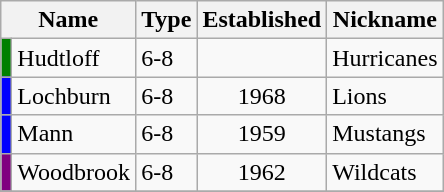<table class="wikitable sortable">
<tr>
<th colspan=2>Name</th>
<th class="unsortable">Type</th>
<th>Established</th>
<th class="unsortable">Nickname</th>
</tr>
<tr>
<td style="background-color:green;"></td>
<td>Hudtloff</td>
<td>6-8</td>
<td align="center"></td>
<td>Hurricanes</td>
</tr>
<tr>
<td style="background-color:blue;"></td>
<td>Lochburn</td>
<td>6-8</td>
<td align="center">1968</td>
<td>Lions</td>
</tr>
<tr>
<td style="background-color:blue;"></td>
<td>Mann</td>
<td>6-8</td>
<td align="center">1959</td>
<td>Mustangs</td>
</tr>
<tr>
<td style="background-color:purple;"></td>
<td>Woodbrook</td>
<td>6-8</td>
<td align="center">1962</td>
<td>Wildcats</td>
</tr>
<tr>
</tr>
</table>
